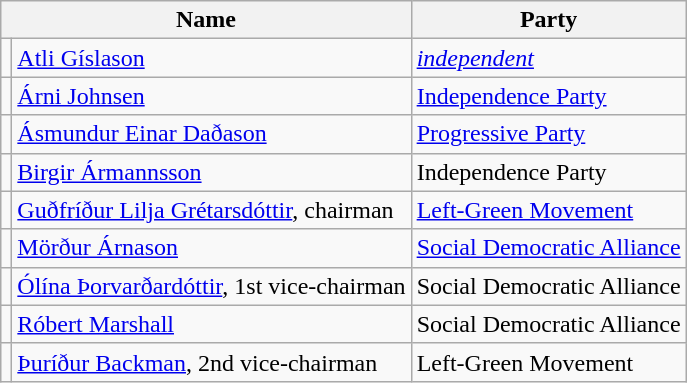<table class="sortable wikitable">
<tr>
<th colspan="2">Name</th>
<th>Party</th>
</tr>
<tr>
<td></td>
<td><a href='#'>Atli Gíslason</a></td>
<td><em><a href='#'>independent</a></em></td>
</tr>
<tr>
<td></td>
<td><a href='#'>Árni Johnsen</a></td>
<td><a href='#'>Independence Party</a></td>
</tr>
<tr>
<td></td>
<td><a href='#'>Ásmundur Einar Daðason</a></td>
<td><a href='#'>Progressive Party</a></td>
</tr>
<tr>
<td></td>
<td><a href='#'>Birgir Ármannsson</a></td>
<td>Independence Party</td>
</tr>
<tr>
<td></td>
<td><a href='#'>Guðfríður Lilja Grétarsdóttir</a>, chairman</td>
<td><a href='#'>Left-Green Movement</a></td>
</tr>
<tr>
<td></td>
<td><a href='#'>Mörður Árnason</a></td>
<td><a href='#'>Social Democratic Alliance</a></td>
</tr>
<tr>
<td></td>
<td><a href='#'>Ólína Þorvarðardóttir</a>, 1st vice-chairman</td>
<td>Social Democratic Alliance</td>
</tr>
<tr>
<td></td>
<td><a href='#'>Róbert Marshall</a></td>
<td>Social Democratic Alliance</td>
</tr>
<tr>
<td></td>
<td><a href='#'>Þuríður Backman</a>, 2nd vice-chairman</td>
<td>Left-Green Movement</td>
</tr>
</table>
